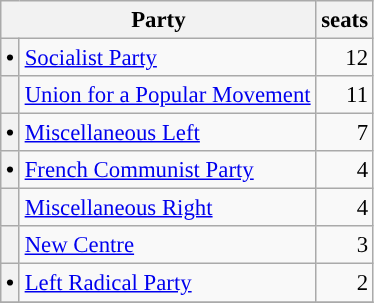<table class="wikitable" style="font-size: 95%;">
<tr>
<th colspan=2>Party</th>
<th>seats</th>
</tr>
<tr>
<th style="background-color: "><span>•</span></th>
<td><a href='#'>Socialist Party</a></td>
<td align="right">12</td>
</tr>
<tr>
<th style="background-color: "></th>
<td><a href='#'>Union for a Popular Movement</a></td>
<td align="right">11</td>
</tr>
<tr>
<th style="background-color: "><span>•</span></th>
<td><a href='#'>Miscellaneous Left</a></td>
<td align="right">7</td>
</tr>
<tr>
<th style="background-color: "><span>•</span></th>
<td><a href='#'>French Communist Party</a></td>
<td align="right">4</td>
</tr>
<tr>
<th style="background-color: "></th>
<td><a href='#'>Miscellaneous Right</a></td>
<td align="right">4</td>
</tr>
<tr>
<th style="background-color: "></th>
<td><a href='#'>New Centre</a></td>
<td align="right">3</td>
</tr>
<tr>
<th style="background-color: "><span>•</span></th>
<td><a href='#'>Left Radical Party</a></td>
<td align="right">2</td>
</tr>
<tr>
</tr>
</table>
